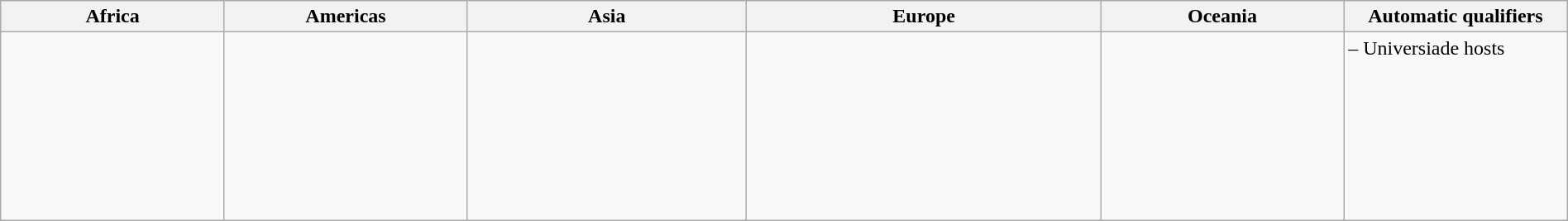<table class=wikitable width=100%>
<tr>
<th width=12%>Africa</th>
<th width=13%>Americas</th>
<th width=15%>Asia</th>
<th width=19%>Europe</th>
<th width=13%>Oceania</th>
<th width=12%>Automatic qualifiers</th>
</tr>
<tr valign=top>
<td></td>
<td><br></td>
<td><br><br><br></td>
<td><br><br><br> <br><br><br><br><br></td>
<td></td>
<td>– Universiade hosts</td>
</tr>
</table>
